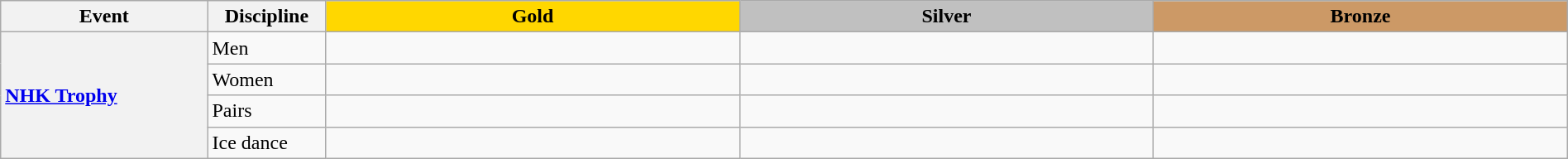<table class="wikitable unsortable" style="text-align:left; width:100%;">
<tr>
<th scope="col" style="width:10%">Event</th>
<th scope="col" style="width:5%">Discipline</th>
<td scope="col" style="text-align:center; width:20%; background:gold"><strong>Gold</strong></td>
<td scope="col" style="text-align:center; width:20%; background:silver"><strong>Silver</strong></td>
<td scope="col" style="text-align:center; width:20%; background:#c96"><strong>Bronze</strong></td>
</tr>
<tr>
<th scope="row" style="text-align:left" rowspan="4"> <a href='#'>NHK Trophy</a></th>
<td>Men</td>
<td></td>
<td></td>
<td></td>
</tr>
<tr>
<td>Women</td>
<td></td>
<td></td>
<td></td>
</tr>
<tr>
<td>Pairs</td>
<td></td>
<td></td>
<td></td>
</tr>
<tr>
<td>Ice dance</td>
<td></td>
<td></td>
<td></td>
</tr>
</table>
